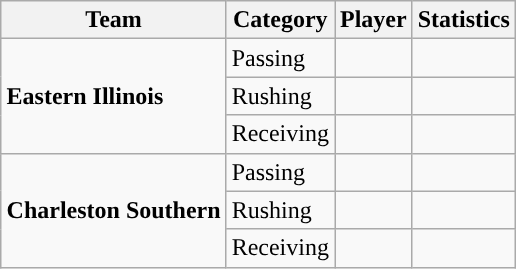<table class="wikitable" style="float: right;">
<tr>
<th>Team</th>
<th>Category</th>
<th>Player</th>
<th>Statistics</th>
</tr>
<tr>
<td rowspan=3><strong>Eastern Illinois</strong></td>
<td>Passing</td>
<td></td>
<td></td>
</tr>
<tr>
<td>Rushing</td>
<td></td>
<td></td>
</tr>
<tr>
<td>Receiving</td>
<td></td>
<td></td>
</tr>
<tr>
<td rowspan=3><strong>Charleston Southern</strong></td>
<td>Passing</td>
<td></td>
<td></td>
</tr>
<tr>
<td>Rushing</td>
<td></td>
<td></td>
</tr>
<tr>
<td>Receiving</td>
<td></td>
<td></td>
</tr>
</table>
